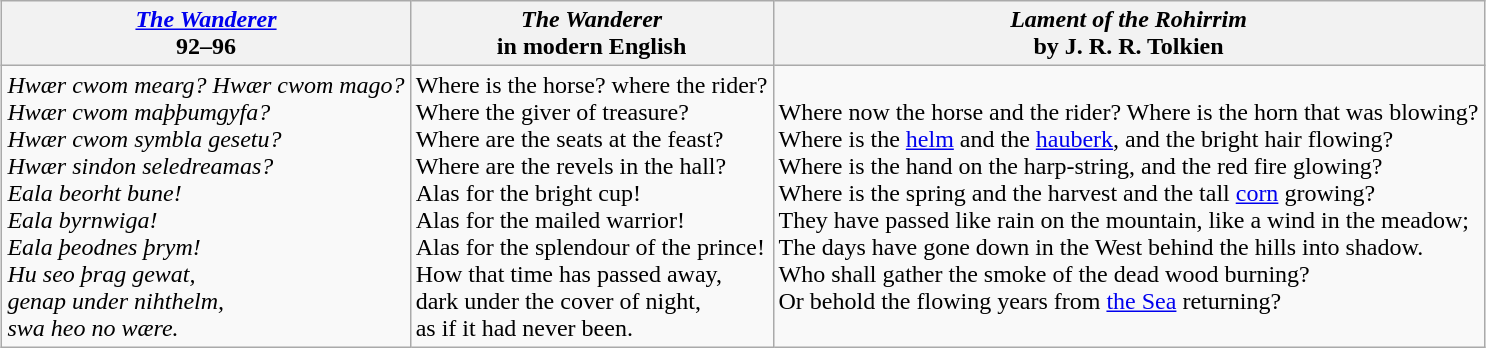<table class="wikitable" style="margin:1em auto;">
<tr>
<th><em><a href='#'>The Wanderer</a></em><br>92–96</th>
<th><em>The Wanderer</em><br>in modern English</th>
<th><em>Lament of the Rohirrim</em><br>by J. R. R. Tolkien</th>
</tr>
<tr>
<td><em>Hwær cwom mearg? Hwær cwom mago?<br>Hwær cwom maþþumgyfa?<br>Hwær cwom symbla gesetu?	<br>Hwær sindon seledreamas?<br>Eala beorht bune!<br>Eala byrnwiga!<br>Eala þeodnes þrym!<br>Hu seo þrag gewat,<br>genap under nihthelm,<br>swa heo no wære.</em></td>
<td>Where is the horse? where the rider?<br>Where the giver of treasure?<br>Where are the seats at the feast?<br>Where are the revels in the hall?<br>Alas for the bright cup!<br>Alas for the mailed warrior!<br>Alas for the splendour of the prince!<br>How that time has passed away,<br>dark under the cover of night,<br>as if it had never been.</td>
<td>Where now the horse and the rider? Where is the horn that was blowing?<br>Where is the <a href='#'>helm</a> and the <a href='#'>hauberk</a>, and the bright hair flowing?<br>Where is the hand on the harp-string, and the red fire glowing?<br>Where is the spring and the harvest and the tall <a href='#'>corn</a> growing?<br>They have passed like rain on the mountain, like a wind in the meadow;<br>The days have gone down in the West behind the hills into shadow.<br>Who shall gather the smoke of the dead wood burning?<br>Or behold the flowing years from <a href='#'>the Sea</a> returning?</td>
</tr>
</table>
